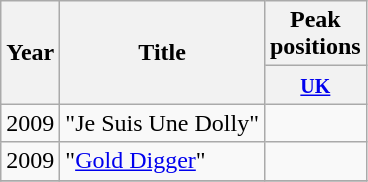<table class="wikitable">
<tr>
<th rowspan="2"><strong>Year</strong></th>
<th rowspan="2"><strong>Title</strong></th>
<th colspan="8"><strong>Peak<br>positions</strong></th>
</tr>
<tr>
<th colspan="8"><small><a href='#'>UK</a></small><br></th>
</tr>
<tr>
<td align="left">2009</td>
<td>"Je Suis Une Dolly"</td>
</tr>
<tr>
<td align="left">2009</td>
<td>"<a href='#'>Gold Digger</a>"</td>
<td></td>
</tr>
<tr>
</tr>
</table>
